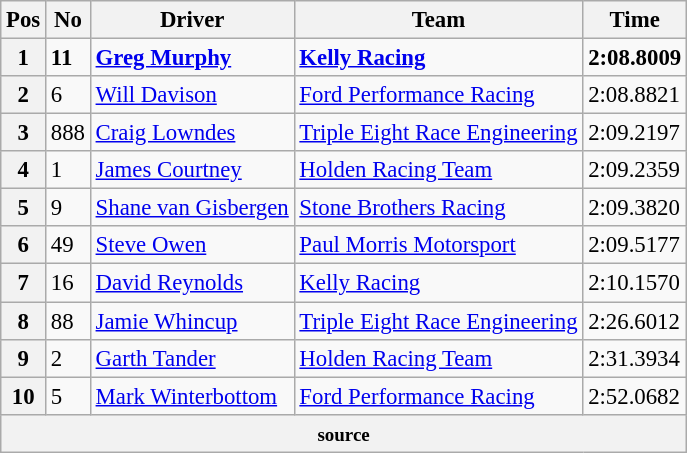<table class="wikitable" style="font-size: 95%;">
<tr>
<th>Pos</th>
<th>No</th>
<th>Driver</th>
<th>Team</th>
<th>Time</th>
</tr>
<tr style="font-weight:bold">
<th>1</th>
<td>11</td>
<td> <a href='#'>Greg Murphy</a></td>
<td><a href='#'>Kelly Racing</a></td>
<td>2:08.8009</td>
</tr>
<tr>
<th>2</th>
<td>6</td>
<td> <a href='#'>Will Davison</a></td>
<td><a href='#'>Ford Performance Racing</a></td>
<td>2:08.8821</td>
</tr>
<tr>
<th>3</th>
<td>888</td>
<td> <a href='#'>Craig Lowndes</a></td>
<td><a href='#'>Triple Eight Race Engineering</a></td>
<td>2:09.2197</td>
</tr>
<tr>
<th>4</th>
<td>1</td>
<td> <a href='#'>James Courtney</a></td>
<td><a href='#'>Holden Racing Team</a></td>
<td>2:09.2359</td>
</tr>
<tr>
<th>5</th>
<td>9</td>
<td> <a href='#'>Shane van Gisbergen</a></td>
<td><a href='#'>Stone Brothers Racing</a></td>
<td>2:09.3820</td>
</tr>
<tr>
<th>6</th>
<td>49</td>
<td> <a href='#'>Steve Owen</a></td>
<td><a href='#'>Paul Morris Motorsport</a></td>
<td>2:09.5177</td>
</tr>
<tr>
<th>7</th>
<td>16</td>
<td> <a href='#'>David Reynolds</a></td>
<td><a href='#'>Kelly Racing</a></td>
<td>2:10.1570</td>
</tr>
<tr>
<th>8</th>
<td>88</td>
<td> <a href='#'>Jamie Whincup</a></td>
<td><a href='#'>Triple Eight Race Engineering</a></td>
<td>2:26.6012</td>
</tr>
<tr>
<th>9</th>
<td>2</td>
<td> <a href='#'>Garth Tander</a></td>
<td><a href='#'>Holden Racing Team</a></td>
<td>2:31.3934</td>
</tr>
<tr>
<th>10</th>
<td>5</td>
<td> <a href='#'>Mark Winterbottom</a></td>
<td><a href='#'>Ford Performance Racing</a></td>
<td>2:52.0682</td>
</tr>
<tr>
<th colspan=5><small>source</small></th>
</tr>
</table>
